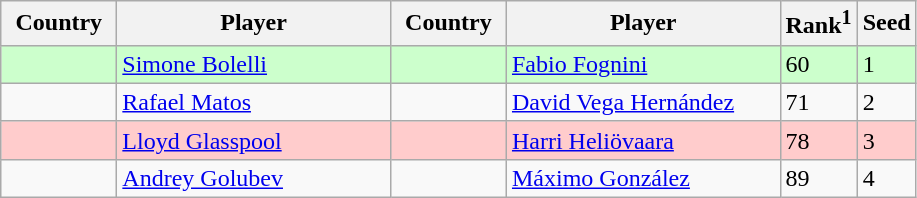<table class="sortable wikitable">
<tr>
<th width="70">Country</th>
<th width="175">Player</th>
<th width="70">Country</th>
<th width="175">Player</th>
<th>Rank<sup>1</sup></th>
<th>Seed</th>
</tr>
<tr bgcolor=#cfc>
<td></td>
<td><a href='#'>Simone Bolelli</a></td>
<td></td>
<td><a href='#'>Fabio Fognini</a></td>
<td>60</td>
<td>1</td>
</tr>
<tr>
<td></td>
<td><a href='#'>Rafael Matos</a></td>
<td></td>
<td><a href='#'>David Vega Hernández</a></td>
<td>71</td>
<td>2</td>
</tr>
<tr bgcolor=#fcc>
<td></td>
<td><a href='#'>Lloyd Glasspool</a></td>
<td></td>
<td><a href='#'>Harri Heliövaara</a></td>
<td>78</td>
<td>3</td>
</tr>
<tr>
<td></td>
<td><a href='#'>Andrey Golubev</a></td>
<td></td>
<td><a href='#'>Máximo González</a></td>
<td>89</td>
<td>4</td>
</tr>
</table>
